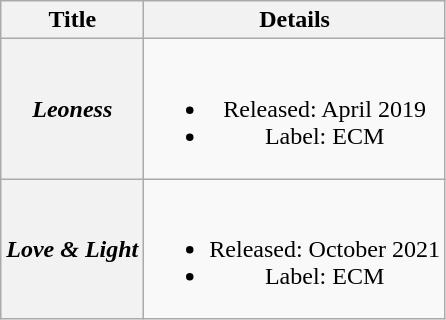<table class="wikitable plainrowheaders" style="text-align:center;" border="1">
<tr>
<th>Title</th>
<th>Details</th>
</tr>
<tr>
<th scope="row"><em>Leoness</em></th>
<td><br><ul><li>Released: April 2019</li><li>Label: ECM</li></ul></td>
</tr>
<tr>
<th scope="row"><em>Love & Light</em></th>
<td><br><ul><li>Released: October 2021</li><li>Label: ECM</li></ul></td>
</tr>
</table>
